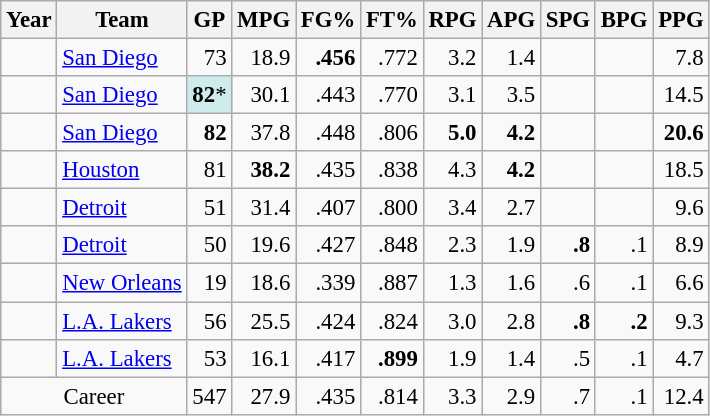<table class="wikitable sortable" style="font-size:95%; text-align:right;">
<tr>
<th>Year</th>
<th>Team</th>
<th>GP</th>
<th>MPG</th>
<th>FG%</th>
<th>FT%</th>
<th>RPG</th>
<th>APG</th>
<th>SPG</th>
<th>BPG</th>
<th>PPG</th>
</tr>
<tr>
<td style="text-align:left;"></td>
<td style="text-align:left;"><a href='#'>San Diego</a></td>
<td>73</td>
<td>18.9</td>
<td><strong>.456</strong></td>
<td>.772</td>
<td>3.2</td>
<td>1.4</td>
<td></td>
<td></td>
<td>7.8</td>
</tr>
<tr>
<td style="text-align:left;"></td>
<td style="text-align:left;"><a href='#'>San Diego</a></td>
<td style="background:#cfecec;"><strong>82</strong>*</td>
<td>30.1</td>
<td>.443</td>
<td>.770</td>
<td>3.1</td>
<td>3.5</td>
<td></td>
<td></td>
<td>14.5</td>
</tr>
<tr>
<td style="text-align:left;"></td>
<td style="text-align:left;"><a href='#'>San Diego</a></td>
<td><strong>82</strong></td>
<td>37.8</td>
<td>.448</td>
<td>.806</td>
<td><strong>5.0</strong></td>
<td><strong>4.2</strong></td>
<td></td>
<td></td>
<td><strong>20.6</strong></td>
</tr>
<tr>
<td style="text-align:left;"></td>
<td style="text-align:left;"><a href='#'>Houston</a></td>
<td>81</td>
<td><strong>38.2</strong></td>
<td>.435</td>
<td>.838</td>
<td>4.3</td>
<td><strong>4.2</strong></td>
<td></td>
<td></td>
<td>18.5</td>
</tr>
<tr>
<td style="text-align:left;"></td>
<td style="text-align:left;"><a href='#'>Detroit</a></td>
<td>51</td>
<td>31.4</td>
<td>.407</td>
<td>.800</td>
<td>3.4</td>
<td>2.7</td>
<td></td>
<td></td>
<td>9.6</td>
</tr>
<tr>
<td style="text-align:left;"></td>
<td style="text-align:left;"><a href='#'>Detroit</a></td>
<td>50</td>
<td>19.6</td>
<td>.427</td>
<td>.848</td>
<td>2.3</td>
<td>1.9</td>
<td><strong>.8</strong></td>
<td>.1</td>
<td>8.9</td>
</tr>
<tr>
<td style="text-align:left;"></td>
<td style="text-align:left;"><a href='#'>New Orleans</a></td>
<td>19</td>
<td>18.6</td>
<td>.339</td>
<td>.887</td>
<td>1.3</td>
<td>1.6</td>
<td>.6</td>
<td>.1</td>
<td>6.6</td>
</tr>
<tr>
<td style="text-align:left;"></td>
<td style="text-align:left;"><a href='#'>L.A. Lakers</a></td>
<td>56</td>
<td>25.5</td>
<td>.424</td>
<td>.824</td>
<td>3.0</td>
<td>2.8</td>
<td><strong>.8</strong></td>
<td><strong>.2</strong></td>
<td>9.3</td>
</tr>
<tr>
<td style="text-align:left;"></td>
<td style="text-align:left;"><a href='#'>L.A. Lakers</a></td>
<td>53</td>
<td>16.1</td>
<td>.417</td>
<td><strong>.899</strong></td>
<td>1.9</td>
<td>1.4</td>
<td>.5</td>
<td>.1</td>
<td>4.7</td>
</tr>
<tr class="sortbottom">
<td style="text-align:center;" colspan="2">Career</td>
<td>547</td>
<td>27.9</td>
<td>.435</td>
<td>.814</td>
<td>3.3</td>
<td>2.9</td>
<td>.7</td>
<td>.1</td>
<td>12.4</td>
</tr>
</table>
